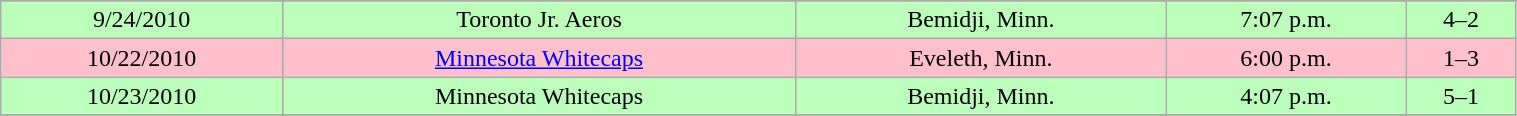<table class="wikitable" width="80%">
<tr align="center">
</tr>
<tr align="center" bgcolor="bbffbb">
<td>9/24/2010</td>
<td>Toronto Jr. Aeros</td>
<td>Bemidji, Minn.</td>
<td>7:07 p.m.</td>
<td>4–2</td>
</tr>
<tr align="center" bgcolor="pink">
<td>10/22/2010</td>
<td><a href='#'>Minnesota Whitecaps</a></td>
<td>Eveleth, Minn.</td>
<td>6:00 p.m.</td>
<td>1–3</td>
</tr>
<tr align="center" bgcolor="bbffbb">
<td>10/23/2010</td>
<td>Minnesota Whitecaps</td>
<td>Bemidji, Minn.</td>
<td>4:07 p.m.</td>
<td>5–1</td>
</tr>
<tr align="center" bgcolor="">
</tr>
</table>
